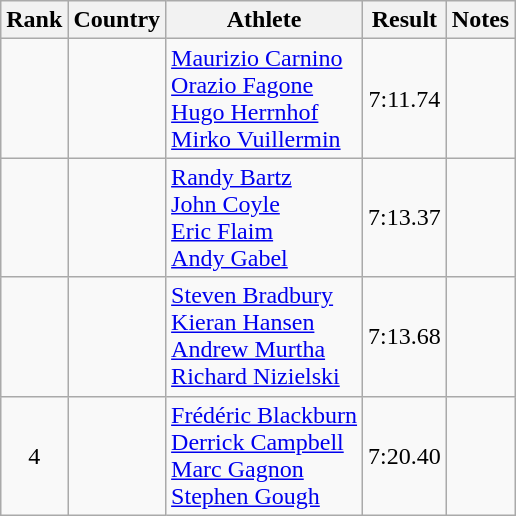<table class="wikitable" style="text-align:center">
<tr>
<th>Rank</th>
<th>Country</th>
<th>Athlete</th>
<th>Result</th>
<th>Notes</th>
</tr>
<tr>
<td></td>
<td align=left></td>
<td align=left><a href='#'>Maurizio Carnino</a> <br> <a href='#'>Orazio Fagone</a> <br> <a href='#'>Hugo Herrnhof</a> <br> <a href='#'>Mirko Vuillermin</a></td>
<td>7:11.74</td>
<td></td>
</tr>
<tr>
<td></td>
<td align=left></td>
<td align=left><a href='#'>Randy Bartz</a> <br> <a href='#'>John Coyle</a> <br> <a href='#'>Eric Flaim</a> <br> <a href='#'>Andy Gabel</a></td>
<td>7:13.37</td>
<td></td>
</tr>
<tr>
<td></td>
<td align=left></td>
<td align=left><a href='#'>Steven Bradbury</a> <br> <a href='#'>Kieran Hansen</a> <br> <a href='#'>Andrew Murtha</a> <br> <a href='#'>Richard Nizielski</a></td>
<td>7:13.68</td>
<td></td>
</tr>
<tr>
<td>4</td>
<td align=left></td>
<td align=left><a href='#'>Frédéric Blackburn</a> <br> <a href='#'>Derrick Campbell</a> <br> <a href='#'>Marc Gagnon</a> <br> <a href='#'>Stephen Gough</a></td>
<td>7:20.40</td>
<td></td>
</tr>
</table>
